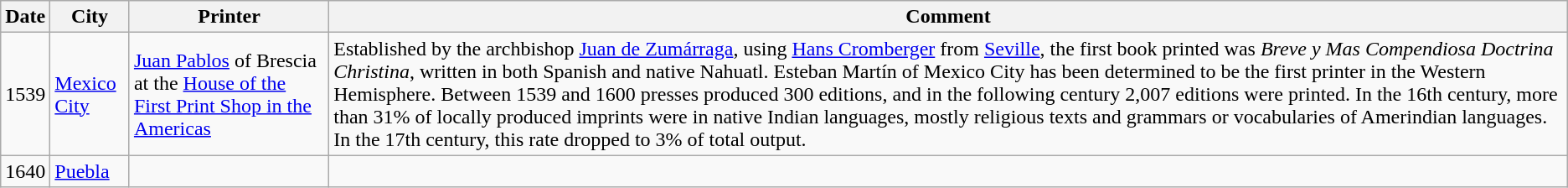<table class="wikitable">
<tr>
<th>Date</th>
<th>City</th>
<th>Printer</th>
<th>Comment</th>
</tr>
<tr>
<td>1539</td>
<td><a href='#'>Mexico City</a></td>
<td><a href='#'>Juan Pablos</a> of Brescia at the <a href='#'>House of the First Print Shop in the Americas</a></td>
<td>Established by the archbishop <a href='#'>Juan de Zumárraga</a>, using <a href='#'>Hans Cromberger</a> from <a href='#'>Seville</a>, the first book printed was <em>Breve y Mas Compendiosa Doctrina Christina</em>, written in both Spanish and native Nahuatl. Esteban Martín of Mexico City has been determined to be the first printer in the Western Hemisphere. Between 1539 and 1600 presses produced 300 editions, and in the following century 2,007 editions were printed. In the 16th century, more than 31% of locally produced imprints were in native Indian languages, mostly religious texts and grammars or vocabularies of Amerindian languages. In the 17th century, this rate dropped to 3% of total output.</td>
</tr>
<tr>
<td>1640</td>
<td><a href='#'>Puebla</a></td>
<td></td>
<td></td>
</tr>
</table>
